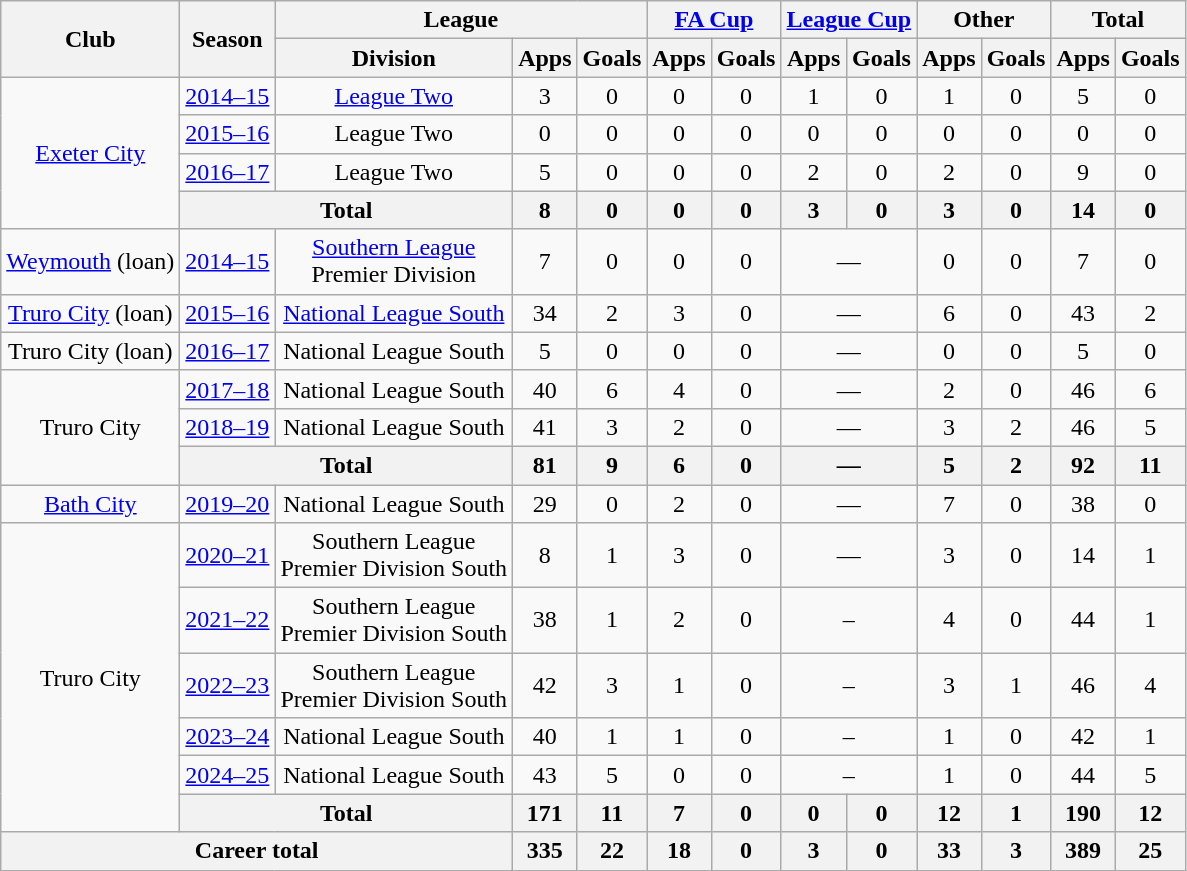<table class=wikitable style="text-align: center">
<tr>
<th rowspan=2>Club</th>
<th rowspan=2>Season</th>
<th colspan=3>League</th>
<th colspan=2><a href='#'>FA Cup</a></th>
<th colspan=2><a href='#'>League Cup</a></th>
<th colspan=2>Other</th>
<th colspan=2>Total</th>
</tr>
<tr>
<th>Division</th>
<th>Apps</th>
<th>Goals</th>
<th>Apps</th>
<th>Goals</th>
<th>Apps</th>
<th>Goals</th>
<th>Apps</th>
<th>Goals</th>
<th>Apps</th>
<th>Goals</th>
</tr>
<tr>
<td rowspan=4><a href='#'>Exeter City</a></td>
<td><a href='#'>2014–15</a></td>
<td><a href='#'>League Two</a></td>
<td>3</td>
<td>0</td>
<td>0</td>
<td>0</td>
<td>1</td>
<td>0</td>
<td>1</td>
<td>0</td>
<td>5</td>
<td>0</td>
</tr>
<tr>
<td><a href='#'>2015–16</a></td>
<td>League Two</td>
<td>0</td>
<td>0</td>
<td>0</td>
<td>0</td>
<td>0</td>
<td>0</td>
<td>0</td>
<td>0</td>
<td>0</td>
<td>0</td>
</tr>
<tr>
<td><a href='#'>2016–17</a></td>
<td>League Two</td>
<td>5</td>
<td>0</td>
<td>0</td>
<td>0</td>
<td>2</td>
<td>0</td>
<td>2</td>
<td>0</td>
<td>9</td>
<td>0</td>
</tr>
<tr>
<th colspan=2>Total</th>
<th>8</th>
<th>0</th>
<th>0</th>
<th>0</th>
<th>3</th>
<th>0</th>
<th>3</th>
<th>0</th>
<th>14</th>
<th>0</th>
</tr>
<tr>
<td><a href='#'>Weymouth</a> (loan)</td>
<td><a href='#'>2014–15</a></td>
<td><a href='#'>Southern League</a><br>Premier Division</td>
<td>7</td>
<td>0</td>
<td>0</td>
<td>0</td>
<td colspan=2>—</td>
<td>0</td>
<td>0</td>
<td>7</td>
<td>0</td>
</tr>
<tr>
<td><a href='#'>Truro City</a> (loan)</td>
<td><a href='#'>2015–16</a></td>
<td><a href='#'>National League South</a></td>
<td>34</td>
<td>2</td>
<td>3</td>
<td>0</td>
<td colspan=2>—</td>
<td>6</td>
<td>0</td>
<td>43</td>
<td>2</td>
</tr>
<tr>
<td>Truro City (loan)</td>
<td><a href='#'>2016–17</a></td>
<td>National League South</td>
<td>5</td>
<td>0</td>
<td>0</td>
<td>0</td>
<td colspan=2>—</td>
<td>0</td>
<td>0</td>
<td>5</td>
<td>0</td>
</tr>
<tr>
<td rowspan=3>Truro City</td>
<td><a href='#'>2017–18</a></td>
<td>National League South</td>
<td>40</td>
<td>6</td>
<td>4</td>
<td>0</td>
<td colspan=2>—</td>
<td>2</td>
<td>0</td>
<td>46</td>
<td>6</td>
</tr>
<tr>
<td><a href='#'>2018–19</a></td>
<td>National League South</td>
<td>41</td>
<td>3</td>
<td>2</td>
<td>0</td>
<td colspan=2>—</td>
<td>3</td>
<td>2</td>
<td>46</td>
<td>5</td>
</tr>
<tr>
<th colspan=2>Total</th>
<th>81</th>
<th>9</th>
<th>6</th>
<th>0</th>
<th colspan=2>—</th>
<th>5</th>
<th>2</th>
<th>92</th>
<th>11</th>
</tr>
<tr>
<td><a href='#'>Bath City</a></td>
<td><a href='#'>2019–20</a></td>
<td>National League South</td>
<td>29</td>
<td>0</td>
<td>2</td>
<td>0</td>
<td colspan=2>—</td>
<td>7</td>
<td>0</td>
<td>38</td>
<td>0</td>
</tr>
<tr>
<td rowspan="6">Truro City</td>
<td><a href='#'>2020–21</a></td>
<td>Southern League<br>Premier Division South</td>
<td>8</td>
<td>1</td>
<td>3</td>
<td>0</td>
<td colspan=2>—</td>
<td>3</td>
<td>0</td>
<td>14</td>
<td>1</td>
</tr>
<tr>
<td><a href='#'>2021–22</a></td>
<td>Southern League<br>Premier Division South</td>
<td>38</td>
<td>1</td>
<td>2</td>
<td>0</td>
<td colspan="2">–</td>
<td>4</td>
<td>0</td>
<td>44</td>
<td>1</td>
</tr>
<tr>
<td><a href='#'>2022–23</a></td>
<td>Southern League<br>Premier Division South</td>
<td>42</td>
<td>3</td>
<td>1</td>
<td>0</td>
<td colspan="2">–</td>
<td>3</td>
<td>1</td>
<td>46</td>
<td>4</td>
</tr>
<tr>
<td><a href='#'>2023–24</a></td>
<td>National League South</td>
<td>40</td>
<td>1</td>
<td>1</td>
<td>0</td>
<td colspan="2">–</td>
<td>1</td>
<td>0</td>
<td>42</td>
<td>1</td>
</tr>
<tr>
<td><a href='#'>2024–25</a></td>
<td>National League South</td>
<td>43</td>
<td>5</td>
<td>0</td>
<td>0</td>
<td colspan="2">–</td>
<td>1</td>
<td>0</td>
<td>44</td>
<td>5</td>
</tr>
<tr>
<th colspan=2>Total</th>
<th>171</th>
<th>11</th>
<th>7</th>
<th>0</th>
<th>0</th>
<th>0</th>
<th>12</th>
<th>1</th>
<th>190</th>
<th>12</th>
</tr>
<tr>
<th colspan=3>Career total</th>
<th>335</th>
<th>22</th>
<th>18</th>
<th>0</th>
<th>3</th>
<th>0</th>
<th>33</th>
<th>3</th>
<th>389</th>
<th>25</th>
</tr>
</table>
